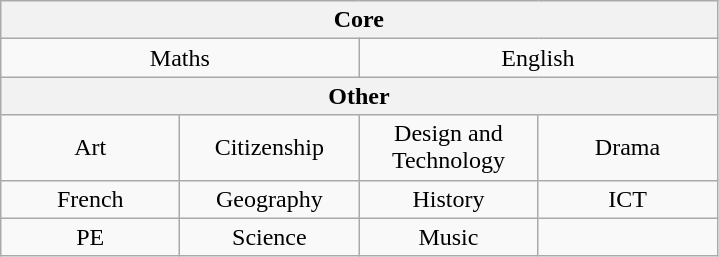<table class="wikitable" style="text-align:center">
<tr>
<th colspan="4">Core</th>
</tr>
<tr>
<td colspan="2">Maths</td>
<td colspan="2">English</td>
</tr>
<tr>
<th colspan="4">Other</th>
</tr>
<tr>
<td style="width: 7em;">Art</td>
<td style="width: 7em;">Citizenship</td>
<td style="width: 7em;">Design and Technology</td>
<td style="width: 7em;">Drama</td>
</tr>
<tr>
<td>French</td>
<td>Geography</td>
<td>History</td>
<td>ICT</td>
</tr>
<tr>
<td>PE</td>
<td>Science</td>
<td>Music</td>
<td></td>
</tr>
</table>
